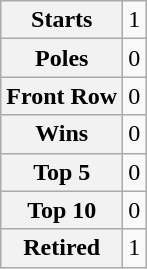<table class="wikitable" style="text-align:center">
<tr>
<th>Starts</th>
<td>1</td>
</tr>
<tr>
<th>Poles</th>
<td>0</td>
</tr>
<tr>
<th>Front Row</th>
<td>0</td>
</tr>
<tr>
<th>Wins</th>
<td>0</td>
</tr>
<tr>
<th>Top 5</th>
<td>0</td>
</tr>
<tr>
<th>Top 10</th>
<td>0</td>
</tr>
<tr>
<th>Retired</th>
<td>1</td>
</tr>
</table>
